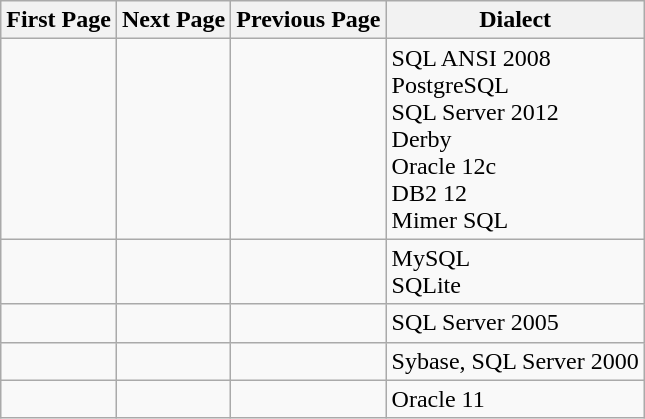<table class="wikitable">
<tr>
<th>First Page</th>
<th>Next Page</th>
<th>Previous Page</th>
<th>Dialect</th>
</tr>
<tr>
<td><br></td>
<td><br></td>
<td><br></td>
<td>SQL ANSI 2008<br>PostgreSQL<br>SQL Server 2012<br>Derby<br>Oracle 12c<br>DB2 12<br>Mimer SQL</td>
</tr>
<tr>
<td><br></td>
<td><br></td>
<td><br></td>
<td>MySQL<br>SQLite</td>
</tr>
<tr>
<td><br></td>
<td><br></td>
<td><br></td>
<td>SQL Server 2005</td>
</tr>
<tr>
<td><br></td>
<td><br></td>
<td><br></td>
<td>Sybase, SQL Server 2000</td>
</tr>
<tr>
<td><br></td>
<td><br></td>
<td><br></td>
<td>Oracle 11</td>
</tr>
</table>
